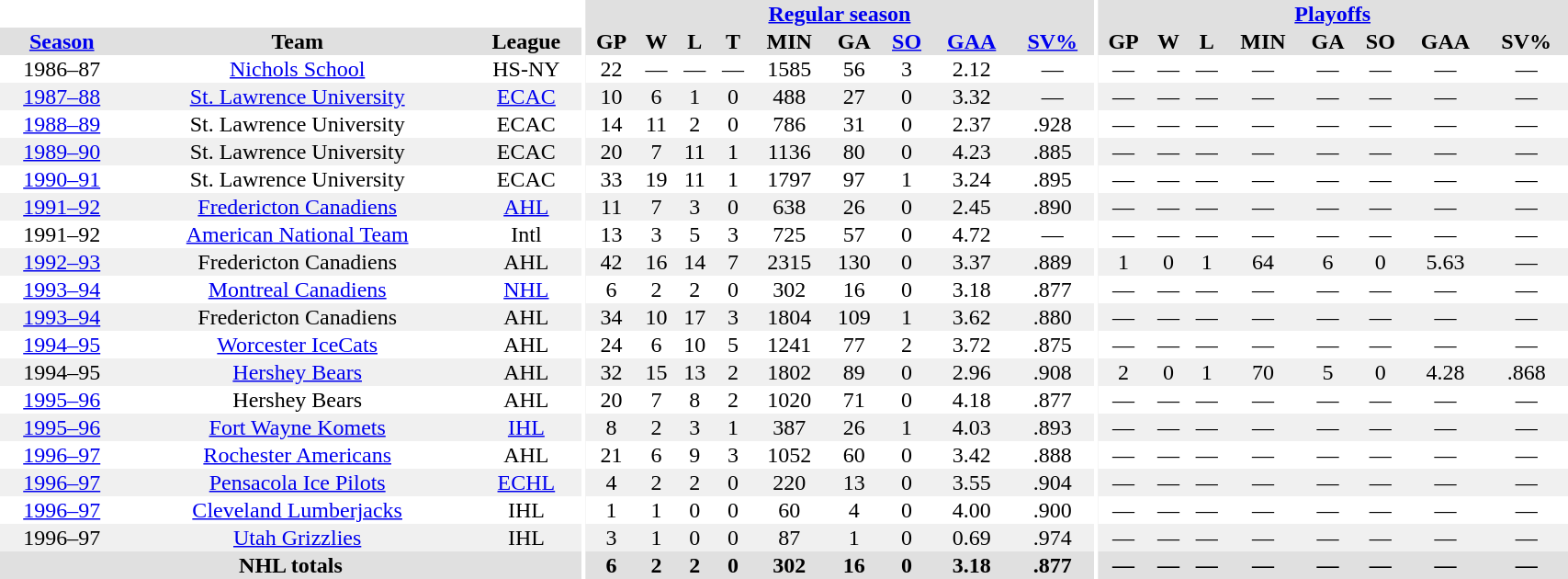<table border="0" cellpadding="1" cellspacing="0" style="width:90%; text-align:center;">
<tr bgcolor="#e0e0e0">
<th colspan="3" bgcolor="#ffffff"></th>
<th rowspan="99" bgcolor="#ffffff"></th>
<th colspan="9" bgcolor="#e0e0e0"><a href='#'>Regular season</a></th>
<th rowspan="99" bgcolor="#ffffff"></th>
<th colspan="8" bgcolor="#e0e0e0"><a href='#'>Playoffs</a></th>
</tr>
<tr bgcolor="#e0e0e0">
<th><a href='#'>Season</a></th>
<th>Team</th>
<th>League</th>
<th>GP</th>
<th>W</th>
<th>L</th>
<th>T</th>
<th>MIN</th>
<th>GA</th>
<th><a href='#'>SO</a></th>
<th><a href='#'>GAA</a></th>
<th><a href='#'>SV%</a></th>
<th>GP</th>
<th>W</th>
<th>L</th>
<th>MIN</th>
<th>GA</th>
<th>SO</th>
<th>GAA</th>
<th>SV%</th>
</tr>
<tr>
<td>1986–87</td>
<td><a href='#'>Nichols School</a></td>
<td>HS-NY</td>
<td>22</td>
<td>—</td>
<td>—</td>
<td>—</td>
<td>1585</td>
<td>56</td>
<td>3</td>
<td>2.12</td>
<td>—</td>
<td>—</td>
<td>—</td>
<td>—</td>
<td>—</td>
<td>—</td>
<td>—</td>
<td>—</td>
<td>—</td>
</tr>
<tr bgcolor="#f0f0f0">
<td><a href='#'>1987–88</a></td>
<td><a href='#'>St. Lawrence University</a></td>
<td><a href='#'>ECAC</a></td>
<td>10</td>
<td>6</td>
<td>1</td>
<td>0</td>
<td>488</td>
<td>27</td>
<td>0</td>
<td>3.32</td>
<td>—</td>
<td>—</td>
<td>—</td>
<td>—</td>
<td>—</td>
<td>—</td>
<td>—</td>
<td>—</td>
<td>—</td>
</tr>
<tr>
<td><a href='#'>1988–89</a></td>
<td>St. Lawrence University</td>
<td>ECAC</td>
<td>14</td>
<td>11</td>
<td>2</td>
<td>0</td>
<td>786</td>
<td>31</td>
<td>0</td>
<td>2.37</td>
<td>.928</td>
<td>—</td>
<td>—</td>
<td>—</td>
<td>—</td>
<td>—</td>
<td>—</td>
<td>—</td>
<td>—</td>
</tr>
<tr bgcolor="#f0f0f0">
<td><a href='#'>1989–90</a></td>
<td>St. Lawrence University</td>
<td>ECAC</td>
<td>20</td>
<td>7</td>
<td>11</td>
<td>1</td>
<td>1136</td>
<td>80</td>
<td>0</td>
<td>4.23</td>
<td>.885</td>
<td>—</td>
<td>—</td>
<td>—</td>
<td>—</td>
<td>—</td>
<td>—</td>
<td>—</td>
<td>—</td>
</tr>
<tr>
<td><a href='#'>1990–91</a></td>
<td>St. Lawrence University</td>
<td>ECAC</td>
<td>33</td>
<td>19</td>
<td>11</td>
<td>1</td>
<td>1797</td>
<td>97</td>
<td>1</td>
<td>3.24</td>
<td>.895</td>
<td>—</td>
<td>—</td>
<td>—</td>
<td>—</td>
<td>—</td>
<td>—</td>
<td>—</td>
<td>—</td>
</tr>
<tr bgcolor="#f0f0f0">
<td><a href='#'>1991–92</a></td>
<td><a href='#'>Fredericton Canadiens</a></td>
<td><a href='#'>AHL</a></td>
<td>11</td>
<td>7</td>
<td>3</td>
<td>0</td>
<td>638</td>
<td>26</td>
<td>0</td>
<td>2.45</td>
<td>.890</td>
<td>—</td>
<td>—</td>
<td>—</td>
<td>—</td>
<td>—</td>
<td>—</td>
<td>—</td>
<td>—</td>
</tr>
<tr>
<td>1991–92</td>
<td><a href='#'>American National Team</a></td>
<td>Intl</td>
<td>13</td>
<td>3</td>
<td>5</td>
<td>3</td>
<td>725</td>
<td>57</td>
<td>0</td>
<td>4.72</td>
<td>—</td>
<td>—</td>
<td>—</td>
<td>—</td>
<td>—</td>
<td>—</td>
<td>—</td>
<td>—</td>
<td>—</td>
</tr>
<tr bgcolor="#f0f0f0">
<td><a href='#'>1992–93</a></td>
<td>Fredericton Canadiens</td>
<td>AHL</td>
<td>42</td>
<td>16</td>
<td>14</td>
<td>7</td>
<td>2315</td>
<td>130</td>
<td>0</td>
<td>3.37</td>
<td>.889</td>
<td>1</td>
<td>0</td>
<td>1</td>
<td>64</td>
<td>6</td>
<td>0</td>
<td>5.63</td>
<td>—</td>
</tr>
<tr>
<td><a href='#'>1993–94</a></td>
<td><a href='#'>Montreal Canadiens</a></td>
<td><a href='#'>NHL</a></td>
<td>6</td>
<td>2</td>
<td>2</td>
<td>0</td>
<td>302</td>
<td>16</td>
<td>0</td>
<td>3.18</td>
<td>.877</td>
<td>—</td>
<td>—</td>
<td>—</td>
<td>—</td>
<td>—</td>
<td>—</td>
<td>—</td>
<td>—</td>
</tr>
<tr bgcolor="#f0f0f0">
<td><a href='#'>1993–94</a></td>
<td>Fredericton Canadiens</td>
<td>AHL</td>
<td>34</td>
<td>10</td>
<td>17</td>
<td>3</td>
<td>1804</td>
<td>109</td>
<td>1</td>
<td>3.62</td>
<td>.880</td>
<td>—</td>
<td>—</td>
<td>—</td>
<td>—</td>
<td>—</td>
<td>—</td>
<td>—</td>
<td>—</td>
</tr>
<tr>
<td><a href='#'>1994–95</a></td>
<td><a href='#'>Worcester IceCats</a></td>
<td>AHL</td>
<td>24</td>
<td>6</td>
<td>10</td>
<td>5</td>
<td>1241</td>
<td>77</td>
<td>2</td>
<td>3.72</td>
<td>.875</td>
<td>—</td>
<td>—</td>
<td>—</td>
<td>—</td>
<td>—</td>
<td>—</td>
<td>—</td>
<td>—</td>
</tr>
<tr bgcolor="#f0f0f0">
<td>1994–95</td>
<td><a href='#'>Hershey Bears</a></td>
<td>AHL</td>
<td>32</td>
<td>15</td>
<td>13</td>
<td>2</td>
<td>1802</td>
<td>89</td>
<td>0</td>
<td>2.96</td>
<td>.908</td>
<td>2</td>
<td>0</td>
<td>1</td>
<td>70</td>
<td>5</td>
<td>0</td>
<td>4.28</td>
<td>.868</td>
</tr>
<tr>
<td><a href='#'>1995–96</a></td>
<td>Hershey Bears</td>
<td>AHL</td>
<td>20</td>
<td>7</td>
<td>8</td>
<td>2</td>
<td>1020</td>
<td>71</td>
<td>0</td>
<td>4.18</td>
<td>.877</td>
<td>—</td>
<td>—</td>
<td>—</td>
<td>—</td>
<td>—</td>
<td>—</td>
<td>—</td>
<td>—</td>
</tr>
<tr bgcolor="#f0f0f0">
<td><a href='#'>1995–96</a></td>
<td><a href='#'>Fort Wayne Komets</a></td>
<td><a href='#'>IHL</a></td>
<td>8</td>
<td>2</td>
<td>3</td>
<td>1</td>
<td>387</td>
<td>26</td>
<td>1</td>
<td>4.03</td>
<td>.893</td>
<td>—</td>
<td>—</td>
<td>—</td>
<td>—</td>
<td>—</td>
<td>—</td>
<td>—</td>
<td>—</td>
</tr>
<tr>
<td><a href='#'>1996–97</a></td>
<td><a href='#'>Rochester Americans</a></td>
<td>AHL</td>
<td>21</td>
<td>6</td>
<td>9</td>
<td>3</td>
<td>1052</td>
<td>60</td>
<td>0</td>
<td>3.42</td>
<td>.888</td>
<td>—</td>
<td>—</td>
<td>—</td>
<td>—</td>
<td>—</td>
<td>—</td>
<td>—</td>
<td>—</td>
</tr>
<tr bgcolor="#f0f0f0">
<td><a href='#'>1996–97</a></td>
<td><a href='#'>Pensacola Ice Pilots</a></td>
<td><a href='#'>ECHL</a></td>
<td>4</td>
<td>2</td>
<td>2</td>
<td>0</td>
<td>220</td>
<td>13</td>
<td>0</td>
<td>3.55</td>
<td>.904</td>
<td>—</td>
<td>—</td>
<td>—</td>
<td>—</td>
<td>—</td>
<td>—</td>
<td>—</td>
<td>—</td>
</tr>
<tr>
<td><a href='#'>1996–97</a></td>
<td><a href='#'>Cleveland Lumberjacks</a></td>
<td>IHL</td>
<td>1</td>
<td>1</td>
<td>0</td>
<td>0</td>
<td>60</td>
<td>4</td>
<td>0</td>
<td>4.00</td>
<td>.900</td>
<td>—</td>
<td>—</td>
<td>—</td>
<td>—</td>
<td>—</td>
<td>—</td>
<td>—</td>
<td>—</td>
</tr>
<tr bgcolor="#f0f0f0">
<td>1996–97</td>
<td><a href='#'>Utah Grizzlies</a></td>
<td>IHL</td>
<td>3</td>
<td>1</td>
<td>0</td>
<td>0</td>
<td>87</td>
<td>1</td>
<td>0</td>
<td>0.69</td>
<td>.974</td>
<td>—</td>
<td>—</td>
<td>—</td>
<td>—</td>
<td>—</td>
<td>—</td>
<td>—</td>
<td>—</td>
</tr>
<tr bgcolor="#e0e0e0">
<th colspan=3>NHL totals</th>
<th>6</th>
<th>2</th>
<th>2</th>
<th>0</th>
<th>302</th>
<th>16</th>
<th>0</th>
<th>3.18</th>
<th>.877</th>
<th>—</th>
<th>—</th>
<th>—</th>
<th>—</th>
<th>—</th>
<th>—</th>
<th>—</th>
<th>—</th>
</tr>
</table>
